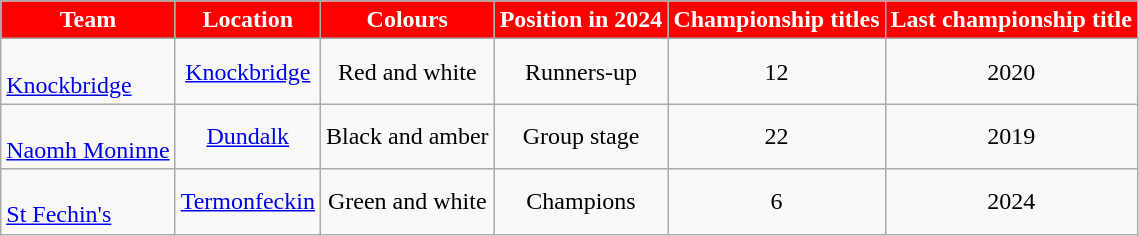<table class="wikitable sortable" style="text-align:center">
<tr>
<th style="background:red;color:white" scope="col" !>Team</th>
<th style="background:red;color:white" scope="col" !>Location</th>
<th style="background:red;color:white" scope="col" !>Colours</th>
<th style="background:red;color:white" scope="col" !>Position in 2024</th>
<th style="background:red;color:white" scope="col" !>Championship titles</th>
<th style="background:red;color:white" scope="col" !>Last championship title</th>
</tr>
<tr>
<td style="text-align:left"><br> <a href='#'>Knockbridge</a></td>
<td><a href='#'>Knockbridge</a></td>
<td>Red and white</td>
<td>Runners-up</td>
<td>12</td>
<td>2020</td>
</tr>
<tr>
<td style="text-align:left"><br> <a href='#'>Naomh Moninne</a></td>
<td><a href='#'>Dundalk</a></td>
<td>Black and amber</td>
<td>Group stage</td>
<td>22</td>
<td>2019</td>
</tr>
<tr>
<td style="text-align:left"><br> <a href='#'>St Fechin's</a></td>
<td><a href='#'>Termonfeckin</a></td>
<td>Green and white</td>
<td>Champions</td>
<td>6</td>
<td>2024</td>
</tr>
</table>
